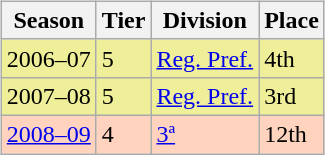<table>
<tr>
<td valign="top" width=49%><br><table class="wikitable">
<tr style="background:#f0f6fa;">
<th>Season</th>
<th>Tier</th>
<th>Division</th>
<th>Place</th>
</tr>
<tr>
<td style="background:#EFEF99;">2006–07</td>
<td style="background:#EFEF99;">5</td>
<td style="background:#EFEF99;"><a href='#'>Reg. Pref.</a></td>
<td style="background:#EFEF99;">4th</td>
</tr>
<tr>
<td style="background:#EFEF99;">2007–08</td>
<td style="background:#EFEF99;">5</td>
<td style="background:#EFEF99;"><a href='#'>Reg. Pref.</a></td>
<td style="background:#EFEF99;">3rd</td>
</tr>
<tr>
<td style="background:#FFD3BD;"><a href='#'>2008–09</a></td>
<td style="background:#FFD3BD;">4</td>
<td style="background:#FFD3BD;"><a href='#'>3ª</a></td>
<td style="background:#FFD3BD;">12th</td>
</tr>
</table>
</td>
</tr>
</table>
